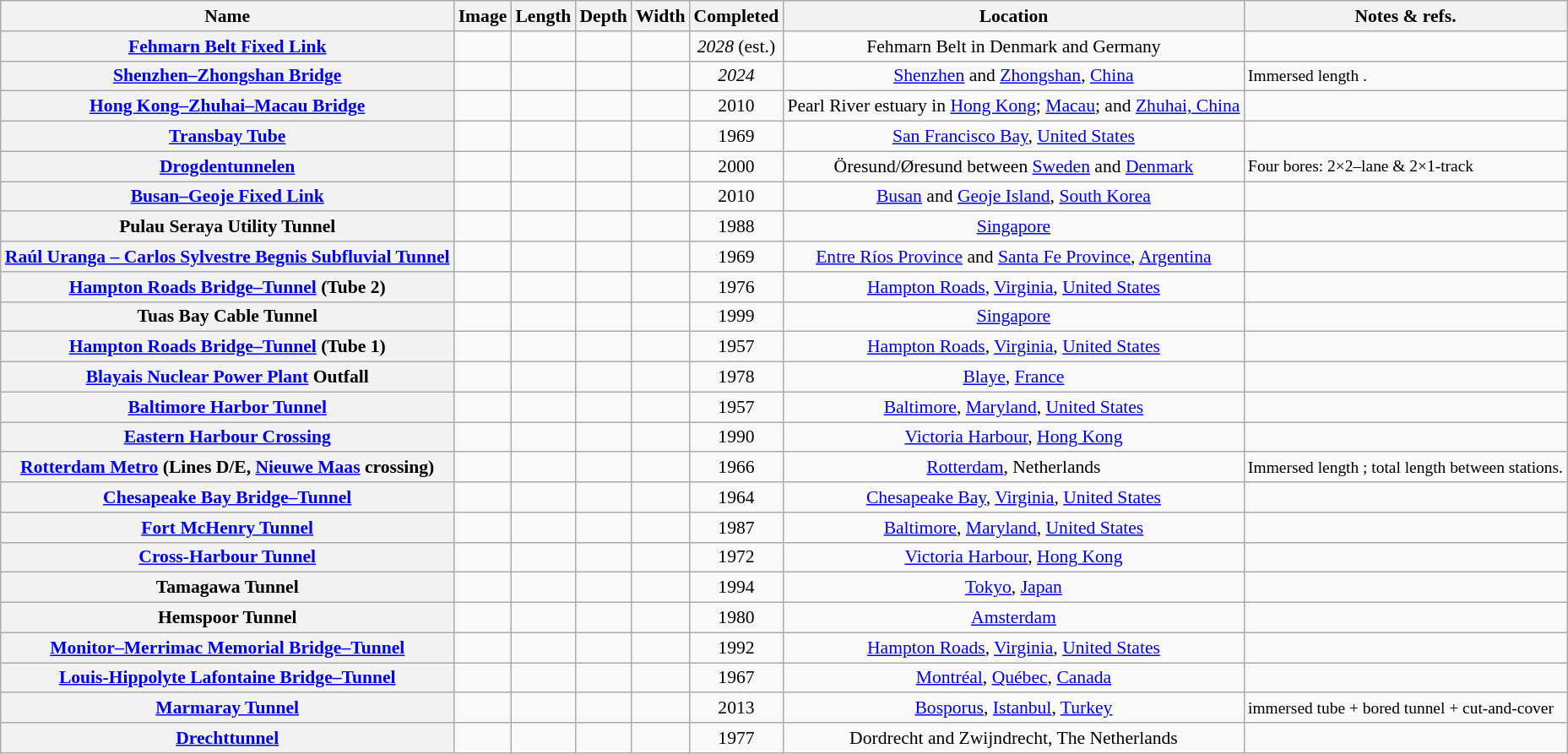<table class="wikitable sortable" style=text-align:center;font-size:90%;>
<tr>
<th>Name</th>
<th class="unsortable">Image</th>
<th>Length</th>
<th>Depth</th>
<th>Width</th>
<th>Completed</th>
<th>Location</th>
<th class="unsortable">Notes & refs.</th>
</tr>
<tr>
<th><a href='#'>Fehmarn Belt Fixed Link</a></th>
<td></td>
<td></td>
<td></td>
<td></td>
<td><em>2028</em> (est.)</td>
<td>Fehmarn Belt in Denmark and Germany</td>
<td style=text-align:left;font-size:90%;></td>
</tr>
<tr>
<th><a href='#'>Shenzhen–Zhongshan Bridge</a></th>
<td></td>
<td></td>
<td></td>
<td></td>
<td><em>2024</em></td>
<td><a href='#'>Shenzhen</a> and <a href='#'>Zhongshan</a>, <a href='#'>China</a></td>
<td style=text-align:left;font-size:90%;>Immersed length .</td>
</tr>
<tr>
<th><a href='#'>Hong Kong–Zhuhai–Macau Bridge</a></th>
<td></td>
<td></td>
<td></td>
<td></td>
<td>2010</td>
<td>Pearl River estuary in <a href='#'>Hong Kong</a>; <a href='#'>Macau</a>; and <a href='#'>Zhuhai, China</a></td>
<td style=text-align:left;font-size:90%;></td>
</tr>
<tr>
<th><a href='#'>Transbay Tube</a></th>
<td></td>
<td></td>
<td></td>
<td></td>
<td>1969</td>
<td><a href='#'>San Francisco Bay</a>, <a href='#'>United States</a></td>
<td style=text-align:left;font-size:90%;><br></td>
</tr>
<tr>
<th><a href='#'>Drogdentunnelen</a></th>
<td></td>
<td></td>
<td></td>
<td></td>
<td>2000</td>
<td>Öresund/Øresund between <a href='#'>Sweden</a> and <a href='#'>Denmark</a></td>
<td style=text-align:left;font-size:90%;>Four bores: 2×2–lane & 2×1-track</td>
</tr>
<tr>
<th><a href='#'>Busan–Geoje Fixed Link</a></th>
<td></td>
<td></td>
<td></td>
<td></td>
<td>2010</td>
<td><a href='#'>Busan</a> and <a href='#'>Geoje Island</a>, <a href='#'>South Korea</a></td>
<td style=text-align:left;font-size:90%;></td>
</tr>
<tr>
<th>Pulau Seraya Utility Tunnel</th>
<td></td>
<td></td>
<td></td>
<td></td>
<td>1988</td>
<td><a href='#'>Singapore</a></td>
<td style=text-align:left;font-size:90%;></td>
</tr>
<tr>
<th><a href='#'>Raúl Uranga – Carlos Sylvestre Begnis Subfluvial Tunnel</a></th>
<td></td>
<td></td>
<td></td>
<td></td>
<td>1969</td>
<td><a href='#'>Entre Ríos Province</a> and <a href='#'>Santa Fe Province</a>, <a href='#'>Argentina</a></td>
<td style=text-align:left;font-size:90%;> </td>
</tr>
<tr>
<th><a href='#'>Hampton Roads Bridge–Tunnel</a> (Tube 2)</th>
<td></td>
<td></td>
<td></td>
<td></td>
<td>1976</td>
<td><a href='#'>Hampton Roads</a>, <a href='#'>Virginia</a>, <a href='#'>United States</a></td>
<td style=text-align:left;font-size:90%;></td>
</tr>
<tr>
<th>Tuas Bay Cable Tunnel</th>
<td></td>
<td></td>
<td></td>
<td></td>
<td>1999</td>
<td><a href='#'>Singapore</a></td>
<td style=text-align:left;font-size:90%;></td>
</tr>
<tr>
<th><a href='#'>Hampton Roads Bridge–Tunnel</a> (Tube 1)</th>
<td></td>
<td></td>
<td></td>
<td></td>
<td>1957</td>
<td><a href='#'>Hampton Roads</a>, <a href='#'>Virginia</a>, <a href='#'>United States</a></td>
<td style=text-align:left;font-size:90%;></td>
</tr>
<tr>
<th><a href='#'>Blayais Nuclear Power Plant</a> Outfall</th>
<td></td>
<td></td>
<td></td>
<td></td>
<td>1978</td>
<td><a href='#'>Blaye</a>, <a href='#'>France</a></td>
<td style=text-align:left;font-size:90%;></td>
</tr>
<tr>
<th><a href='#'>Baltimore Harbor Tunnel</a></th>
<td></td>
<td></td>
<td></td>
<td></td>
<td>1957</td>
<td><a href='#'>Baltimore</a>, <a href='#'>Maryland</a>, <a href='#'>United States</a></td>
<td style=text-align:left;font-size:90%;></td>
</tr>
<tr>
<th><a href='#'>Eastern Harbour Crossing</a></th>
<td></td>
<td></td>
<td></td>
<td></td>
<td>1990</td>
<td><a href='#'>Victoria Harbour</a>, <a href='#'>Hong Kong</a></td>
<td style=text-align:left;font-size:90%;></td>
</tr>
<tr>
<th><a href='#'>Rotterdam Metro</a> (Lines D/E, <a href='#'>Nieuwe Maas</a> crossing)</th>
<td></td>
<td></td>
<td></td>
<td></td>
<td>1966</td>
<td><a href='#'>Rotterdam</a>, Netherlands</td>
<td style=text-align:left;font-size:90%;>Immersed length ; total length  between stations.</td>
</tr>
<tr>
<th><a href='#'>Chesapeake Bay Bridge–Tunnel</a></th>
<td></td>
<td></td>
<td></td>
<td></td>
<td>1964</td>
<td><a href='#'>Chesapeake Bay</a>, <a href='#'>Virginia</a>, <a href='#'>United States</a></td>
<td style=text-align:left;font-size:90%;></td>
</tr>
<tr>
<th><a href='#'>Fort McHenry Tunnel</a></th>
<td></td>
<td></td>
<td></td>
<td></td>
<td>1987</td>
<td><a href='#'>Baltimore</a>, <a href='#'>Maryland</a>, <a href='#'>United States</a></td>
<td style=text-align:left;font-size:90%;></td>
</tr>
<tr>
<th><a href='#'>Cross-Harbour Tunnel</a></th>
<td></td>
<td></td>
<td></td>
<td></td>
<td>1972</td>
<td><a href='#'>Victoria Harbour</a>, <a href='#'>Hong Kong</a></td>
<td style=text-align:left;font-size:90%;></td>
</tr>
<tr>
<th>Tamagawa Tunnel</th>
<td></td>
<td></td>
<td></td>
<td></td>
<td>1994</td>
<td><a href='#'>Tokyo</a>, <a href='#'>Japan</a></td>
<td style=text-align:left;font-size:90%;></td>
</tr>
<tr>
<th>Hemspoor Tunnel</th>
<td></td>
<td></td>
<td></td>
<td></td>
<td>1980</td>
<td><a href='#'>Amsterdam</a></td>
<td style=text-align:left;font-size:90%;></td>
</tr>
<tr>
<th><a href='#'>Monitor–Merrimac Memorial Bridge–Tunnel</a></th>
<td></td>
<td></td>
<td></td>
<td></td>
<td>1992</td>
<td><a href='#'>Hampton Roads</a>, <a href='#'>Virginia</a>, <a href='#'>United States</a></td>
<td style=text-align:left;font-size:90%;></td>
</tr>
<tr>
<th><a href='#'>Louis-Hippolyte Lafontaine Bridge–Tunnel</a></th>
<td></td>
<td></td>
<td></td>
<td></td>
<td>1967</td>
<td><a href='#'>Montréal</a>, <a href='#'>Québec</a>, <a href='#'>Canada</a></td>
<td style=text-align:left;font-size:90%;></td>
</tr>
<tr>
<th><a href='#'>Marmaray Tunnel</a></th>
<td></td>
<td></td>
<td></td>
<td></td>
<td>2013</td>
<td><a href='#'>Bosporus</a>, <a href='#'>Istanbul</a>, <a href='#'>Turkey</a></td>
<td style=text-align:left;font-size:90%;> immersed tube +  bored tunnel +  cut-and-cover</td>
</tr>
<tr>
<th><a href='#'>Drechttunnel</a></th>
<td></td>
<td></td>
<td></td>
<td></td>
<td>1977</td>
<td>Dordrecht and Zwijndrecht, The Netherlands</td>
<td></td>
</tr>
</table>
